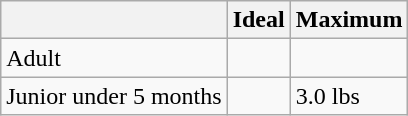<table class="wikitable">
<tr>
<th></th>
<th>Ideal</th>
<th>Maximum</th>
</tr>
<tr>
<td>Adult</td>
<td></td>
<td></td>
</tr>
<tr>
<td>Junior under 5 months</td>
<td></td>
<td>3.0 lbs</td>
</tr>
</table>
